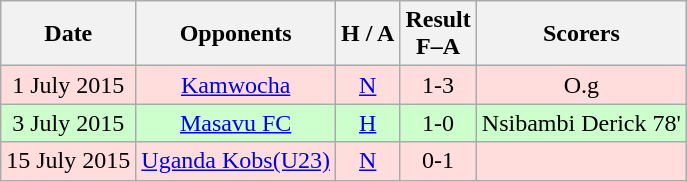<table class="wikitable" style="text-align:center">
<tr>
<th>Date</th>
<th>Opponents</th>
<th>H / A</th>
<th>Result<br>F–A</th>
<th>Scorers</th>
</tr>
<tr bgcolor="#ffdddd">
<td>1 July 2015</td>
<td><a href='#'>Kamwocha</a></td>
<td><a href='#'>N</a></td>
<td>1-3</td>
<td>O.g</td>
</tr>
<tr bgcolor="#ccffcc">
<td>3 July 2015</td>
<td><a href='#'>Masavu FC</a></td>
<td><a href='#'>H</a></td>
<td>1-0</td>
<td>Nsibambi Derick 78'</td>
</tr>
<tr bgcolor="#ffdddd">
<td>15 July 2015</td>
<td><a href='#'>Uganda Kobs(U23)</a></td>
<td><a href='#'>N</a></td>
<td>0-1</td>
<td></td>
</tr>
</table>
